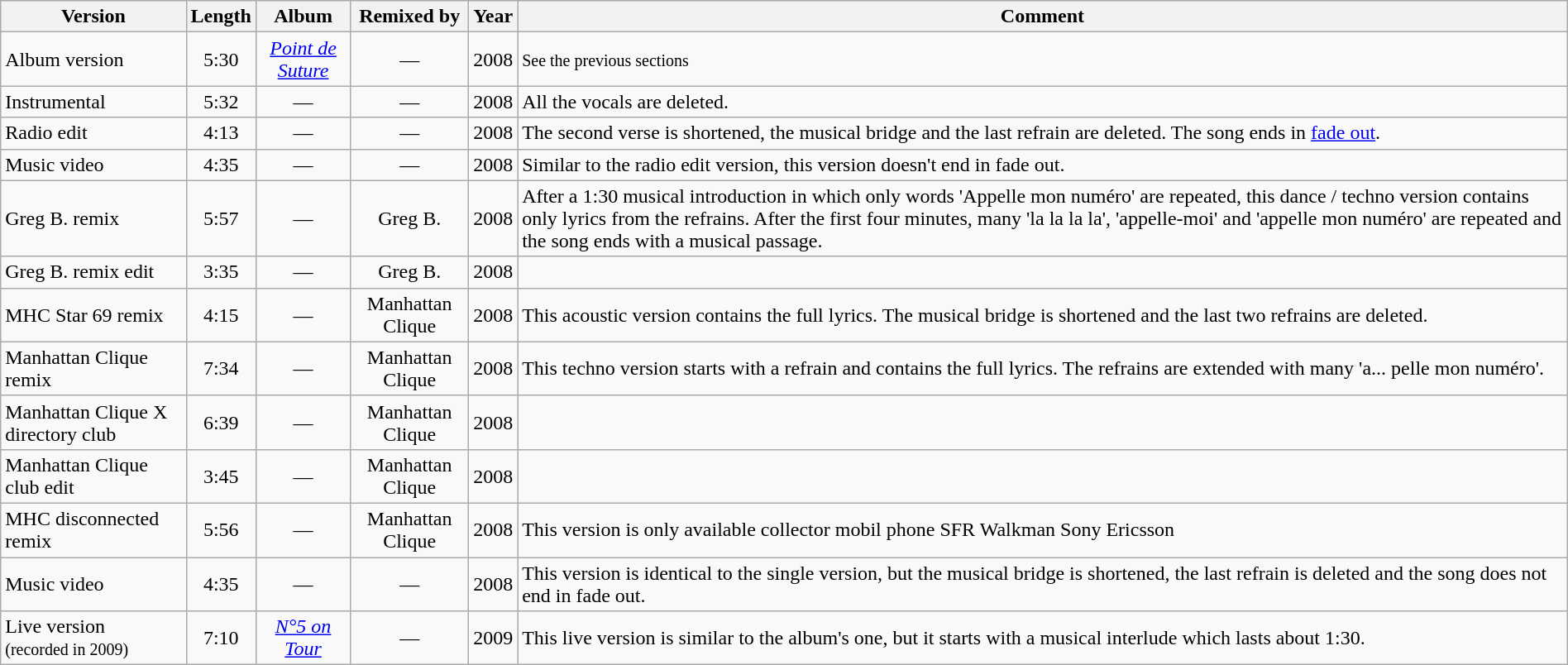<table class="wikitable" style="width:100%;">
<tr>
<th>Version</th>
<th>Length</th>
<th>Album</th>
<th>Remixed by</th>
<th>Year</th>
<th>Comment</th>
</tr>
<tr>
<td>Album version</td>
<td style="text-align:center;">5:30</td>
<td style="text-align:center;"><em><a href='#'>Point de Suture</a></em></td>
<td style="text-align:center;">—</td>
<td style="text-align:center;">2008</td>
<td><small>See the previous sections</small></td>
</tr>
<tr>
<td>Instrumental</td>
<td style="text-align:center;">5:32</td>
<td style="text-align:center;">—</td>
<td style="text-align:center;">—</td>
<td style="text-align:center;">2008</td>
<td>All the vocals are deleted.</td>
</tr>
<tr>
<td>Radio edit</td>
<td style="text-align:center;">4:13</td>
<td style="text-align:center;">—</td>
<td style="text-align:center;">—</td>
<td style="text-align:center;">2008</td>
<td>The second verse is shortened, the musical bridge and the last refrain are deleted. The song ends in <a href='#'>fade out</a>.</td>
</tr>
<tr>
<td>Music video</td>
<td style="text-align:center;">4:35</td>
<td style="text-align:center;">—</td>
<td style="text-align:center;">—</td>
<td style="text-align:center;">2008</td>
<td>Similar to the radio edit version, this version doesn't end in fade out.</td>
</tr>
<tr>
<td>Greg B. remix</td>
<td style="text-align:center;">5:57</td>
<td style="text-align:center;">—</td>
<td style="text-align:center;">Greg B.</td>
<td style="text-align:center;">2008</td>
<td>After a 1:30 musical introduction in which only words 'Appelle mon numéro' are repeated, this dance / techno version contains only lyrics from the refrains. After the first four minutes, many 'la la la la', 'appelle-moi' and 'appelle mon numéro' are repeated and the song ends with a musical passage.</td>
</tr>
<tr>
<td>Greg B. remix edit</td>
<td style="text-align:center;">3:35</td>
<td style="text-align:center;">—</td>
<td style="text-align:center;">Greg B.</td>
<td style="text-align:center;">2008</td>
<td></td>
</tr>
<tr>
<td>MHC Star 69 remix</td>
<td style="text-align:center;">4:15</td>
<td style="text-align:center;">—</td>
<td style="text-align:center;">Manhattan Clique</td>
<td style="text-align:center;">2008</td>
<td>This acoustic version contains the full lyrics. The musical bridge is shortened and the last two refrains are deleted.</td>
</tr>
<tr>
<td>Manhattan Clique remix</td>
<td style="text-align:center;">7:34</td>
<td style="text-align:center;">—</td>
<td style="text-align:center;">Manhattan Clique</td>
<td style="text-align:center;">2008</td>
<td>This techno version starts with a refrain and contains the full lyrics. The refrains are extended with many 'a... pelle mon numéro'.</td>
</tr>
<tr>
<td>Manhattan Clique X directory club</td>
<td style="text-align:center;">6:39</td>
<td style="text-align:center;">—</td>
<td style="text-align:center;">Manhattan Clique</td>
<td style="text-align:center;">2008</td>
<td></td>
</tr>
<tr>
<td>Manhattan Clique club edit</td>
<td style="text-align:center;">3:45</td>
<td style="text-align:center;">—</td>
<td style="text-align:center;">Manhattan Clique</td>
<td style="text-align:center;">2008</td>
<td></td>
</tr>
<tr>
<td>MHC disconnected remix</td>
<td style="text-align:center;">5:56</td>
<td style="text-align:center;">—</td>
<td style="text-align:center;">Manhattan Clique</td>
<td style="text-align:center;">2008</td>
<td>This version is only available collector mobil phone SFR Walkman Sony Ericsson</td>
</tr>
<tr>
<td>Music video</td>
<td style="text-align:center;">4:35</td>
<td style="text-align:center;">—</td>
<td style="text-align:center;">—</td>
<td style="text-align:center;">2008</td>
<td>This version is identical to the single version, but the musical bridge is shortened, the last refrain is deleted and the song does not end in fade out.</td>
</tr>
<tr>
<td>Live version <br><small>(recorded in 2009)</small></td>
<td style="text-align:center;">7:10</td>
<td style="text-align:center;"><em><a href='#'>N°5 on Tour</a></em></td>
<td style="text-align:center;">—</td>
<td style="text-align:center;">2009</td>
<td>This live version is similar to the album's one, but it starts with a musical interlude which lasts about 1:30.</td>
</tr>
</table>
